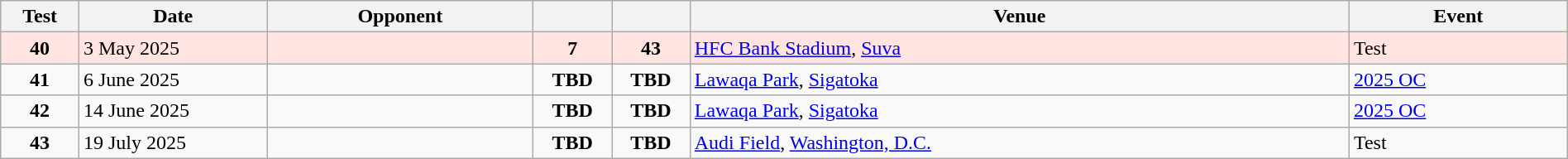<table class="wikitable sortable" style="width:100%">
<tr>
<th style="width:5%">Test</th>
<th style="width:12%">Date</th>
<th style="width:17%">Opponent</th>
<th style="width:5%"></th>
<th style="width:5%"></th>
<th>Venue</th>
<th>Event</th>
</tr>
<tr bgcolor="FFE4E1">
<td align="center"><strong>40</strong></td>
<td>3 May 2025</td>
<td></td>
<td align="center"><strong>7</strong></td>
<td align="center"><strong>43</strong></td>
<td><a href='#'>HFC Bank Stadium</a>, <a href='#'>Suva</a></td>
<td>Test</td>
</tr>
<tr>
<td align="center"><strong>41</strong></td>
<td>6 June 2025</td>
<td></td>
<td align="center"><strong>TBD</strong></td>
<td align="center"><strong>TBD</strong></td>
<td><a href='#'>Lawaqa Park</a>, <a href='#'>Sigatoka</a></td>
<td><a href='#'>2025 OC</a></td>
</tr>
<tr>
<td align="center"><strong>42</strong></td>
<td>14 June 2025</td>
<td></td>
<td align="center"><strong>TBD</strong></td>
<td align="center"><strong>TBD</strong></td>
<td><a href='#'>Lawaqa Park</a>, <a href='#'>Sigatoka</a></td>
<td><a href='#'>2025 OC</a></td>
</tr>
<tr>
<td align="center"><strong>43</strong></td>
<td>19 July 2025</td>
<td></td>
<td align="center"><strong>TBD</strong></td>
<td align="center"><strong>TBD</strong></td>
<td><a href='#'>Audi Field</a>, <a href='#'>Washington, D.C.</a></td>
<td>Test</td>
</tr>
</table>
